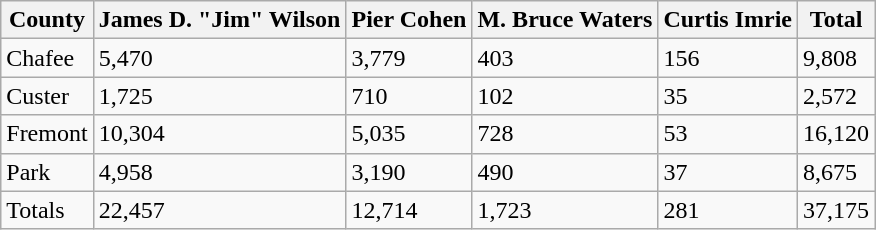<table class="wikitable sortable mw-collapsible mw-collapsed">
<tr>
<th>County</th>
<th>James D. "Jim" Wilson</th>
<th>Pier Cohen</th>
<th>M. Bruce Waters</th>
<th>Curtis Imrie</th>
<th>Total</th>
</tr>
<tr>
<td>Chafee</td>
<td>5,470</td>
<td>3,779</td>
<td>403</td>
<td>156</td>
<td>9,808</td>
</tr>
<tr>
<td>Custer</td>
<td>1,725</td>
<td>710</td>
<td>102</td>
<td>35</td>
<td>2,572</td>
</tr>
<tr>
<td>Fremont</td>
<td>10,304</td>
<td>5,035</td>
<td>728</td>
<td>53</td>
<td>16,120</td>
</tr>
<tr>
<td>Park</td>
<td>4,958</td>
<td>3,190</td>
<td>490</td>
<td>37</td>
<td>8,675</td>
</tr>
<tr>
<td>Totals</td>
<td>22,457</td>
<td>12,714</td>
<td>1,723</td>
<td>281</td>
<td>37,175</td>
</tr>
</table>
